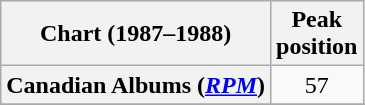<table class="wikitable sortable plainrowheaders" style="text-align:center">
<tr>
<th scope="col">Chart (1987–1988)</th>
<th scope="col">Peak<br>position</th>
</tr>
<tr>
<th scope="row">Canadian Albums (<em><a href='#'>RPM</a></em>)</th>
<td>57</td>
</tr>
<tr>
</tr>
<tr>
</tr>
</table>
